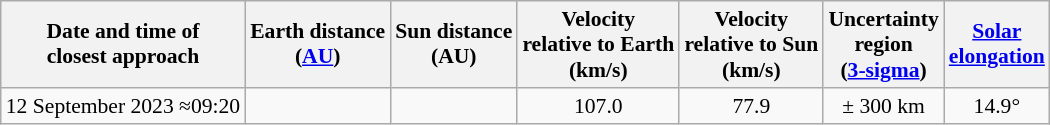<table class="wikitable" style="text-align: center; font-size: 0.9em;">
<tr>
<th>Date and time of<br>closest approach</th>
<th>Earth distance<br>(<a href='#'>AU</a>)</th>
<th>Sun distance<br>(AU)</th>
<th>Velocity<br>relative to Earth<br>(km/s)</th>
<th>Velocity<br>relative to Sun<br>(km/s)</th>
<th>Uncertainty<br>region<br>(<a href='#'>3-sigma</a>)</th>
<th><a href='#'>Solar<br>elongation</a></th>
</tr>
<tr>
<td>12 September 2023 ≈09:20</td>
<td></td>
<td></td>
<td>107.0</td>
<td>77.9</td>
<td>± 300 km</td>
<td>14.9°</td>
</tr>
</table>
